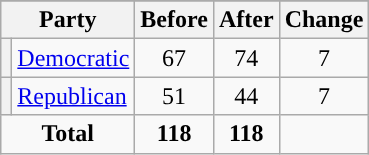<table class="wikitable" style="text-align:center;">
<tr>
</tr>
<tr>
<th colspan=2>Party</th>
<th>Before</th>
<th>After</th>
<th>Change</th>
</tr>
<tr>
<th style="background-color:"></th>
<td style="text-align:left;"><a href='#'>Democratic</a></td>
<td>67</td>
<td>74</td>
<td> 7</td>
</tr>
<tr>
<th style="background-color:"></th>
<td style="text-align:left;"><a href='#'>Republican</a></td>
<td>51</td>
<td>44</td>
<td> 7</td>
</tr>
<tr>
<td colspan=2><strong>Total</strong></td>
<td><strong>118</strong></td>
<td><strong>118</strong></td>
<td></td>
</tr>
</table>
